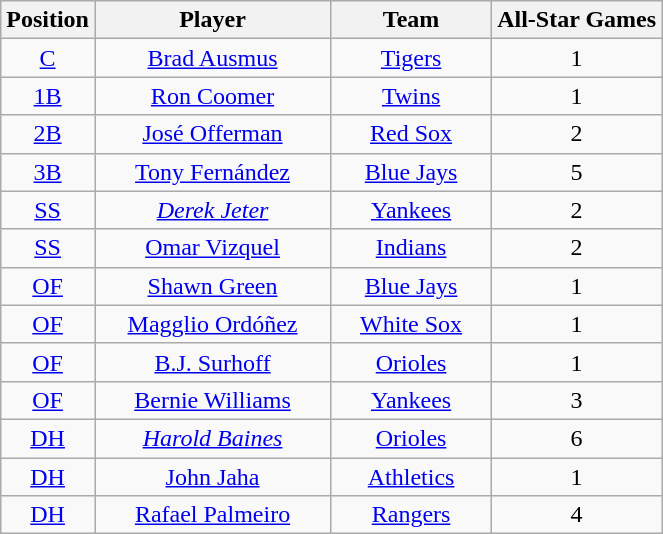<table class="wikitable" style="font-size: 100%; text-align:center;">
<tr>
<th scope="col">Position</th>
<th scope="col" width="150">Player</th>
<th scope="col" width="100">Team</th>
<th scope="col">All-Star Games</th>
</tr>
<tr>
<td><a href='#'>C</a></td>
<td><a href='#'>Brad Ausmus</a></td>
<td><a href='#'>Tigers</a></td>
<td>1</td>
</tr>
<tr>
<td><a href='#'>1B</a></td>
<td><a href='#'>Ron Coomer</a></td>
<td><a href='#'>Twins</a></td>
<td>1</td>
</tr>
<tr>
<td><a href='#'>2B</a></td>
<td><a href='#'>José Offerman</a></td>
<td><a href='#'>Red Sox</a></td>
<td>2</td>
</tr>
<tr>
<td><a href='#'>3B</a></td>
<td><a href='#'>Tony Fernández</a></td>
<td><a href='#'>Blue Jays</a></td>
<td>5</td>
</tr>
<tr>
<td><a href='#'>SS</a></td>
<td><em><a href='#'>Derek Jeter</a></em></td>
<td><a href='#'>Yankees</a></td>
<td>2</td>
</tr>
<tr>
<td><a href='#'>SS</a></td>
<td><a href='#'>Omar Vizquel</a></td>
<td><a href='#'>Indians</a></td>
<td>2</td>
</tr>
<tr>
<td><a href='#'>OF</a></td>
<td><a href='#'>Shawn Green</a></td>
<td><a href='#'>Blue Jays</a></td>
<td>1</td>
</tr>
<tr>
<td><a href='#'>OF</a></td>
<td><a href='#'>Magglio Ordóñez</a></td>
<td><a href='#'>White Sox</a></td>
<td>1</td>
</tr>
<tr>
<td><a href='#'>OF</a></td>
<td><a href='#'>B.J. Surhoff</a></td>
<td><a href='#'>Orioles</a></td>
<td>1</td>
</tr>
<tr>
<td><a href='#'>OF</a></td>
<td><a href='#'>Bernie Williams</a></td>
<td><a href='#'>Yankees</a></td>
<td>3</td>
</tr>
<tr>
<td><a href='#'>DH</a></td>
<td><em><a href='#'>Harold Baines</a></em></td>
<td><a href='#'>Orioles</a></td>
<td>6</td>
</tr>
<tr>
<td><a href='#'>DH</a></td>
<td><a href='#'>John Jaha</a></td>
<td><a href='#'>Athletics</a></td>
<td>1</td>
</tr>
<tr>
<td><a href='#'>DH</a></td>
<td><a href='#'>Rafael Palmeiro</a></td>
<td><a href='#'>Rangers</a></td>
<td>4</td>
</tr>
</table>
